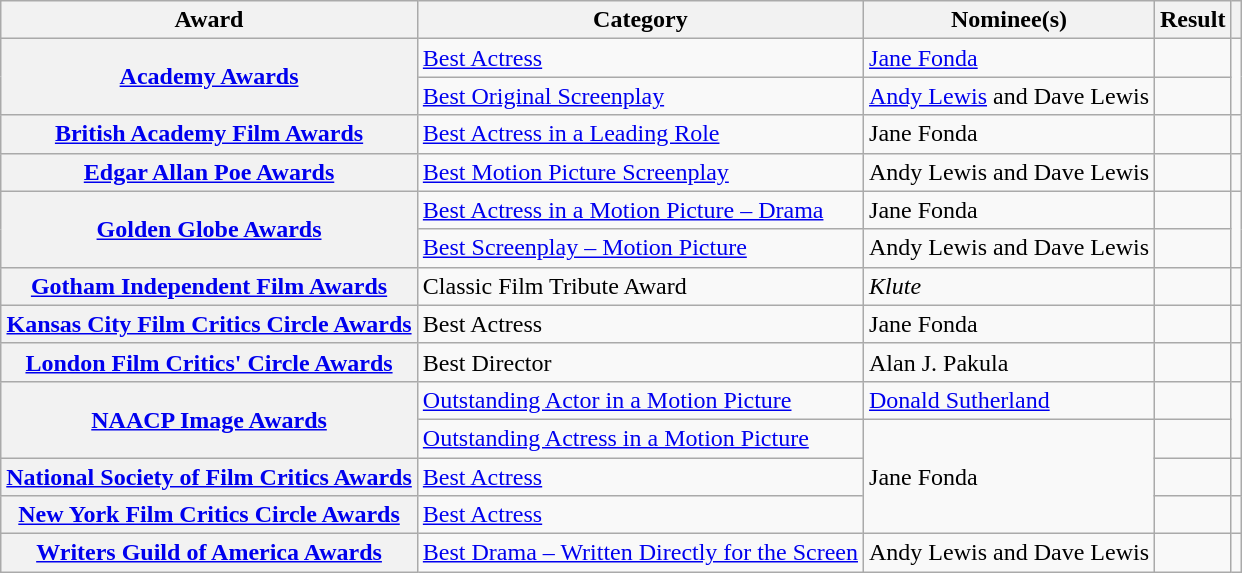<table class="wikitable plainrowheaders">
<tr>
<th scope="col">Award</th>
<th scope="col">Category</th>
<th scope="col">Nominee(s)</th>
<th scope="col">Result</th>
<th scope="col"></th>
</tr>
<tr>
<th scope="row" rowspan="2"><a href='#'>Academy Awards</a></th>
<td><a href='#'>Best Actress</a></td>
<td><a href='#'>Jane Fonda</a></td>
<td></td>
<td align="center" rowspan="2"></td>
</tr>
<tr>
<td><a href='#'>Best Original Screenplay</a></td>
<td><a href='#'>Andy Lewis</a> and Dave Lewis</td>
<td></td>
</tr>
<tr>
<th scope="row"><a href='#'>British Academy Film Awards</a></th>
<td><a href='#'>Best Actress in a Leading Role</a></td>
<td>Jane Fonda</td>
<td></td>
<td align="center"></td>
</tr>
<tr>
<th scope="row"><a href='#'>Edgar Allan Poe Awards</a></th>
<td><a href='#'>Best Motion Picture Screenplay</a></td>
<td>Andy Lewis and Dave Lewis</td>
<td></td>
<td align="center"></td>
</tr>
<tr>
<th scope="row" rowspan="2"><a href='#'>Golden Globe Awards</a></th>
<td><a href='#'>Best Actress in a Motion Picture – Drama</a></td>
<td>Jane Fonda</td>
<td></td>
<td align="center" rowspan="2"></td>
</tr>
<tr>
<td><a href='#'>Best Screenplay – Motion Picture</a></td>
<td>Andy Lewis and Dave Lewis</td>
<td></td>
</tr>
<tr>
<th scope="row"><a href='#'>Gotham Independent Film Awards</a></th>
<td>Classic Film Tribute Award</td>
<td><em>Klute</em></td>
<td></td>
<td align="center"></td>
</tr>
<tr>
<th scope="row"><a href='#'>Kansas City Film Critics Circle Awards</a></th>
<td>Best Actress</td>
<td>Jane Fonda</td>
<td></td>
<td align="center"></td>
</tr>
<tr>
<th scope="row"><a href='#'>London Film Critics' Circle Awards</a></th>
<td>Best Director</td>
<td>Alan J. Pakula</td>
<td></td>
<td align="center"></td>
</tr>
<tr>
<th scope="row" rowspan="2"><a href='#'>NAACP Image Awards</a></th>
<td><a href='#'>Outstanding Actor in a Motion Picture</a></td>
<td><a href='#'>Donald Sutherland</a></td>
<td></td>
<td align="center" rowspan="2"></td>
</tr>
<tr>
<td><a href='#'>Outstanding Actress in a Motion Picture</a></td>
<td rowspan="3">Jane Fonda</td>
<td></td>
</tr>
<tr>
<th scope="row"><a href='#'>National Society of Film Critics Awards</a></th>
<td><a href='#'>Best Actress</a></td>
<td></td>
<td align="center"></td>
</tr>
<tr>
<th scope="row"><a href='#'>New York Film Critics Circle Awards</a></th>
<td><a href='#'>Best Actress</a></td>
<td></td>
<td align="center"></td>
</tr>
<tr>
<th scope="row"><a href='#'>Writers Guild of America Awards</a></th>
<td><a href='#'>Best Drama – Written Directly for the Screen</a></td>
<td>Andy Lewis and Dave Lewis</td>
<td></td>
<td align="center"></td>
</tr>
</table>
